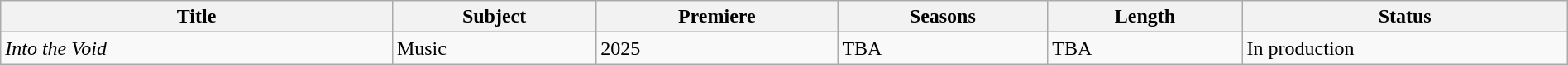<table class="wikitable sortable" style="width:100%;">
<tr>
<th scope="col" style="width:25%;">Title</th>
<th>Subject</th>
<th>Premiere</th>
<th>Seasons</th>
<th>Length</th>
<th>Status</th>
</tr>
<tr>
<td><em>Into the Void</em></td>
<td>Music</td>
<td>2025</td>
<td>TBA</td>
<td>TBA</td>
<td>In production</td>
</tr>
</table>
